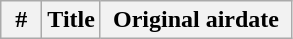<table class="wikitable plainrowheaders">
<tr>
<th width="20">#</th>
<th>Title</th>
<th width="120">Original airdate<br>








</th>
</tr>
</table>
